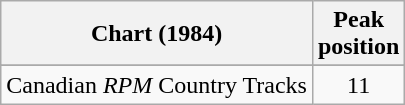<table class="wikitable">
<tr>
<th align="left">Chart (1984)</th>
<th align="center">Peak<br>position</th>
</tr>
<tr>
</tr>
<tr>
<td align="left">Canadian <em>RPM</em> Country Tracks</td>
<td align="center">11</td>
</tr>
</table>
